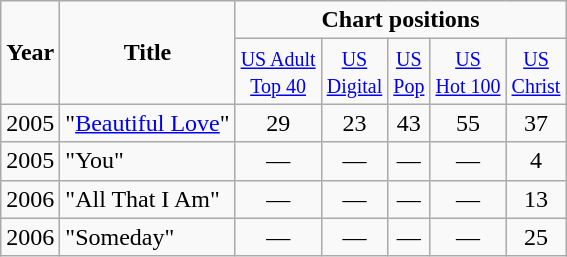<table class="wikitable"  style="text-align:center">
<tr>
<td rowspan="2"><strong>Year</strong></td>
<td rowspan="2"><strong>Title</strong></td>
<td colspan="6"><strong>Chart positions</strong></td>
</tr>
<tr>
<td><small><a href='#'>US Adult<br>Top 40</a></small></td>
<td><small><a href='#'>US<br>Digital</a></small></td>
<td><small><a href='#'>US<br>Pop</a></small></td>
<td><small><a href='#'>US<br>Hot 100</a></small></td>
<td><small><a href='#'>US<br>Christ</a></small></td>
</tr>
<tr>
<td>2005</td>
<td style="text-align:left">"<a href='#'>Beautiful Love</a>"</td>
<td>29</td>
<td>23</td>
<td>43</td>
<td>55</td>
<td>37</td>
</tr>
<tr>
<td>2005</td>
<td style="text-align:left">"You"</td>
<td>—</td>
<td>—</td>
<td>—</td>
<td>—</td>
<td>4</td>
</tr>
<tr>
<td>2006</td>
<td style="text-align:left">"All That I Am"</td>
<td>—</td>
<td>—</td>
<td>—</td>
<td>—</td>
<td>13</td>
</tr>
<tr>
<td>2006</td>
<td style="text-align:left">"Someday"</td>
<td>—</td>
<td>—</td>
<td>—</td>
<td>—</td>
<td>25</td>
</tr>
</table>
